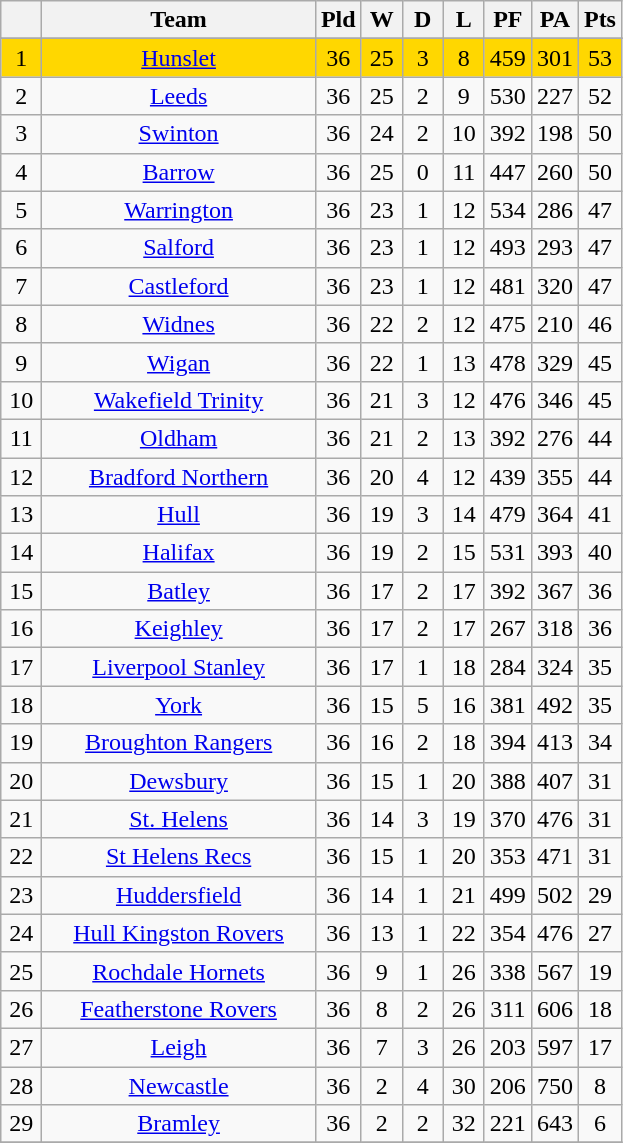<table class="wikitable" style="text-align:center;">
<tr>
<th width=20 abbr="Position"></th>
<th width=175>Team</th>
<th width=20 abbr="Played">Pld</th>
<th width=20 abbr="Won">W</th>
<th width=20 abbr="Drawn">D</th>
<th width=20 abbr="Lost">L</th>
<th width=20 abbr="Points for">PF</th>
<th width=20 abbr="Points against">PA</th>
<th width=20 abbr="Points">Pts</th>
</tr>
<tr>
</tr>
<tr align=center style="background:#FFD700;">
<td>1</td>
<td><a href='#'>Hunslet</a></td>
<td>36</td>
<td>25</td>
<td>3</td>
<td>8</td>
<td>459</td>
<td>301</td>
<td>53</td>
</tr>
<tr align=center style="background:">
<td>2</td>
<td><a href='#'>Leeds</a></td>
<td>36</td>
<td>25</td>
<td>2</td>
<td>9</td>
<td>530</td>
<td>227</td>
<td>52</td>
</tr>
<tr align=center style="background:">
<td>3</td>
<td><a href='#'>Swinton</a></td>
<td>36</td>
<td>24</td>
<td>2</td>
<td>10</td>
<td>392</td>
<td>198</td>
<td>50</td>
</tr>
<tr align=center style="background:">
<td>4</td>
<td><a href='#'>Barrow</a></td>
<td>36</td>
<td>25</td>
<td>0</td>
<td>11</td>
<td>447</td>
<td>260</td>
<td>50</td>
</tr>
<tr align=center style="background:">
<td>5</td>
<td><a href='#'>Warrington</a></td>
<td>36</td>
<td>23</td>
<td>1</td>
<td>12</td>
<td>534</td>
<td>286</td>
<td>47</td>
</tr>
<tr align=center style="background:">
<td>6</td>
<td><a href='#'>Salford</a></td>
<td>36</td>
<td>23</td>
<td>1</td>
<td>12</td>
<td>493</td>
<td>293</td>
<td>47</td>
</tr>
<tr align=center style="background:">
<td>7</td>
<td><a href='#'>Castleford</a></td>
<td>36</td>
<td>23</td>
<td>1</td>
<td>12</td>
<td>481</td>
<td>320</td>
<td>47</td>
</tr>
<tr align=center style="background:">
<td>8</td>
<td><a href='#'>Widnes</a></td>
<td>36</td>
<td>22</td>
<td>2</td>
<td>12</td>
<td>475</td>
<td>210</td>
<td>46</td>
</tr>
<tr align=center style="background:">
<td>9</td>
<td><a href='#'>Wigan</a></td>
<td>36</td>
<td>22</td>
<td>1</td>
<td>13</td>
<td>478</td>
<td>329</td>
<td>45</td>
</tr>
<tr align=center style="background:">
<td>10</td>
<td><a href='#'>Wakefield Trinity</a></td>
<td>36</td>
<td>21</td>
<td>3</td>
<td>12</td>
<td>476</td>
<td>346</td>
<td>45</td>
</tr>
<tr align=center style="background:">
<td>11</td>
<td><a href='#'>Oldham</a></td>
<td>36</td>
<td>21</td>
<td>2</td>
<td>13</td>
<td>392</td>
<td>276</td>
<td>44</td>
</tr>
<tr align=center style="background:">
<td>12</td>
<td><a href='#'>Bradford Northern</a></td>
<td>36</td>
<td>20</td>
<td>4</td>
<td>12</td>
<td>439</td>
<td>355</td>
<td>44</td>
</tr>
<tr align=center style="background:">
<td>13</td>
<td><a href='#'>Hull</a></td>
<td>36</td>
<td>19</td>
<td>3</td>
<td>14</td>
<td>479</td>
<td>364</td>
<td>41</td>
</tr>
<tr align=center style="background:">
<td>14</td>
<td><a href='#'>Halifax</a></td>
<td>36</td>
<td>19</td>
<td>2</td>
<td>15</td>
<td>531</td>
<td>393</td>
<td>40</td>
</tr>
<tr align=center style="background:">
<td>15</td>
<td><a href='#'>Batley</a></td>
<td>36</td>
<td>17</td>
<td>2</td>
<td>17</td>
<td>392</td>
<td>367</td>
<td>36</td>
</tr>
<tr align=center style="background:">
<td>16</td>
<td><a href='#'>Keighley</a></td>
<td>36</td>
<td>17</td>
<td>2</td>
<td>17</td>
<td>267</td>
<td>318</td>
<td>36</td>
</tr>
<tr align=center style="background:">
<td>17</td>
<td><a href='#'>Liverpool Stanley</a></td>
<td>36</td>
<td>17</td>
<td>1</td>
<td>18</td>
<td>284</td>
<td>324</td>
<td>35</td>
</tr>
<tr align=center style="background:">
<td>18</td>
<td><a href='#'>York</a></td>
<td>36</td>
<td>15</td>
<td>5</td>
<td>16</td>
<td>381</td>
<td>492</td>
<td>35</td>
</tr>
<tr align=center style="background:">
<td>19</td>
<td><a href='#'>Broughton Rangers</a></td>
<td>36</td>
<td>16</td>
<td>2</td>
<td>18</td>
<td>394</td>
<td>413</td>
<td>34</td>
</tr>
<tr align=center style="background:">
<td>20</td>
<td><a href='#'>Dewsbury</a></td>
<td>36</td>
<td>15</td>
<td>1</td>
<td>20</td>
<td>388</td>
<td>407</td>
<td>31</td>
</tr>
<tr align=center style="background:">
<td>21</td>
<td><a href='#'>St. Helens</a></td>
<td>36</td>
<td>14</td>
<td>3</td>
<td>19</td>
<td>370</td>
<td>476</td>
<td>31</td>
</tr>
<tr align=center style="background:">
<td>22</td>
<td><a href='#'>St Helens Recs</a></td>
<td>36</td>
<td>15</td>
<td>1</td>
<td>20</td>
<td>353</td>
<td>471</td>
<td>31</td>
</tr>
<tr align=center style="background:">
<td>23</td>
<td><a href='#'>Huddersfield</a></td>
<td>36</td>
<td>14</td>
<td>1</td>
<td>21</td>
<td>499</td>
<td>502</td>
<td>29</td>
</tr>
<tr align=center style="background:">
<td>24</td>
<td><a href='#'>Hull Kingston Rovers</a></td>
<td>36</td>
<td>13</td>
<td>1</td>
<td>22</td>
<td>354</td>
<td>476</td>
<td>27</td>
</tr>
<tr align=center style="background:">
<td>25</td>
<td><a href='#'>Rochdale Hornets</a></td>
<td>36</td>
<td>9</td>
<td>1</td>
<td>26</td>
<td>338</td>
<td>567</td>
<td>19</td>
</tr>
<tr align=center style="background:">
<td>26</td>
<td><a href='#'>Featherstone Rovers</a></td>
<td>36</td>
<td>8</td>
<td>2</td>
<td>26</td>
<td>311</td>
<td>606</td>
<td>18</td>
</tr>
<tr align=center style="background:">
<td>27</td>
<td><a href='#'>Leigh</a></td>
<td>36</td>
<td>7</td>
<td>3</td>
<td>26</td>
<td>203</td>
<td>597</td>
<td>17</td>
</tr>
<tr align=center style="background:">
<td>28</td>
<td><a href='#'>Newcastle</a></td>
<td>36</td>
<td>2</td>
<td>4</td>
<td>30</td>
<td>206</td>
<td>750</td>
<td>8</td>
</tr>
<tr align=center style="background:">
<td>29</td>
<td><a href='#'>Bramley</a></td>
<td>36</td>
<td>2</td>
<td>2</td>
<td>32</td>
<td>221</td>
<td>643</td>
<td>6</td>
</tr>
<tr>
</tr>
</table>
